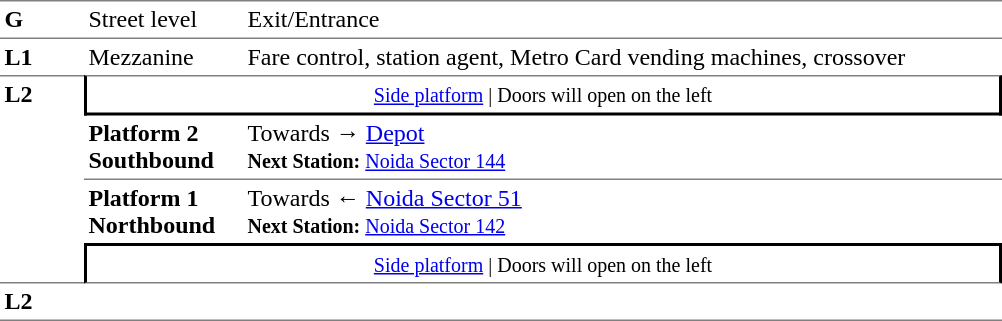<table table border=0 cellspacing=0 cellpadding=3>
<tr>
<td style="border-bottom:solid 1px gray;border-top:solid 1px gray;" width=50 valign=top><strong>G</strong></td>
<td style="border-top:solid 1px gray;border-bottom:solid 1px gray;" width=100 valign=top>Street level</td>
<td style="border-top:solid 1px gray;border-bottom:solid 1px gray;" width=500 valign=top>Exit/Entrance</td>
</tr>
<tr>
<td valign=top><strong>L1</strong></td>
<td valign=top>Mezzanine</td>
<td valign=top>Fare control, station agent, Metro Card vending machines, crossover<br></td>
</tr>
<tr>
<td style="border-top:solid 1px gray;border-bottom:solid 1px gray;" width=50 rowspan=4 valign=top><strong>L2</strong></td>
<td style="border-top:solid 1px gray;border-right:solid 2px black;border-left:solid 2px black;border-bottom:solid 2px black;text-align:center;" colspan=2><small><a href='#'>Side platform</a> | Doors will open on the left </small></td>
</tr>
<tr>
<td style="border-bottom:solid 1px gray;" width=100><span><strong>Platform 2</strong><br><strong>Southbound</strong></span></td>
<td style="border-bottom:solid 1px gray;" width=500>Towards → <a href='#'>Depot</a><br><small><strong>Next Station:</strong> <a href='#'>Noida Sector 144</a></small></td>
</tr>
<tr>
<td><span><strong>Platform 1</strong><br><strong>Northbound</strong></span></td>
<td>Towards ← <a href='#'>Noida Sector 51</a><br><small><strong>Next Station:</strong> <a href='#'>Noida Sector 142</a></small></td>
</tr>
<tr>
<td style="border-top:solid 2px black;border-right:solid 2px black;border-left:solid 2px black;border-bottom:solid 1px gray;" colspan=2  align=center><small><a href='#'>Side platform</a> | Doors will open on the left </small></td>
</tr>
<tr>
<td style="border-bottom:solid 1px gray;" width=50 rowspan=2 valign=top><strong>L2</strong></td>
<td style="border-bottom:solid 1px gray;" width=100></td>
<td style="border-bottom:solid 1px gray;" width=500></td>
</tr>
<tr>
</tr>
</table>
